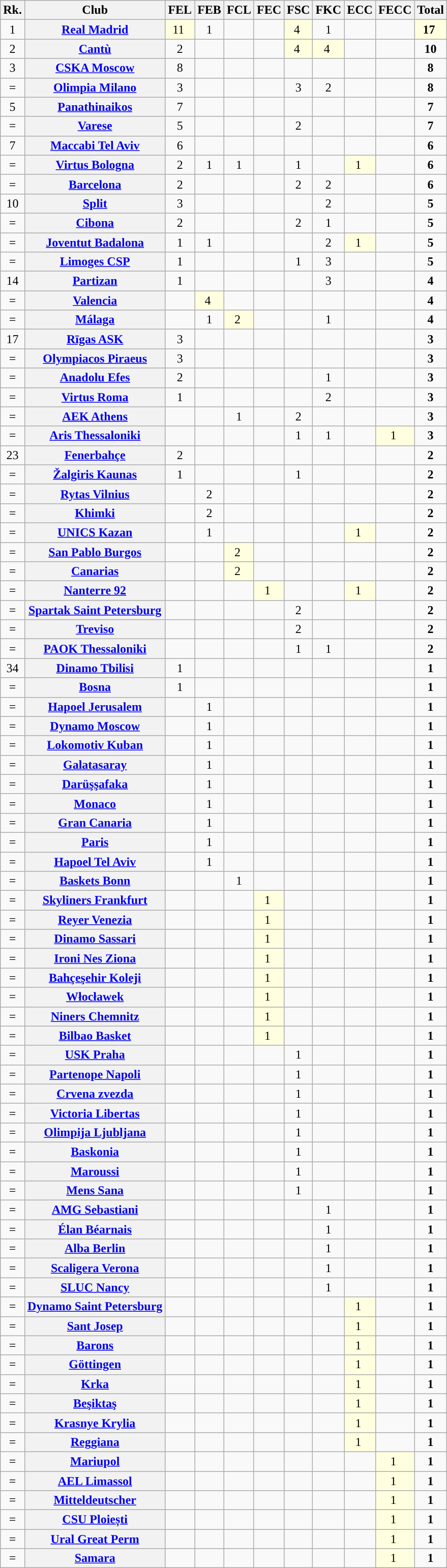<table class="sortable plainrowheaders wikitable">
<tr>
<th scope="col">Rk.</th>
<th scope="col">Club</th>
<th scope="col">FEL</th>
<th scope="col">FEB</th>
<th scope="col">FCL</th>
<th scope="col">FEC</th>
<th scope="col">FSC</th>
<th scope="col">FKC</th>
<th scope="col">ECC</th>
<th scope="col">FECC</th>
<th scope="col">Total</th>
</tr>
<tr>
<td align=center>1</td>
<th scope="row" align="left"> <a href='#'>Real Madrid</a></th>
<td style="text-align:center; background:#ffffe0;">11 </td>
<td align=center>1</td>
<td align=center></td>
<td align=center></td>
<td style="text-align:center; background:#ffffe0;">4 </td>
<td align=center>1</td>
<td align=center></td>
<td align=center></td>
<td style="text-align:center; background:#ffffe0;"><strong>17</strong> </td>
</tr>
<tr>
<td align=center>2</td>
<th scope="row" align="left"> <a href='#'>Cantù</a></th>
<td align=center>2</td>
<td align=center></td>
<td align=center></td>
<td align=center></td>
<td style="text-align:center; background:#ffffe0;">4 </td>
<td style="text-align:center; background:#ffffe0;">4 </td>
<td align=center></td>
<td align=center></td>
<td align=center><strong>10</strong></td>
</tr>
<tr>
<td align=center>3</td>
<th scope="row" align="left">  <a href='#'>CSKA Moscow</a></th>
<td align=center>8</td>
<td align=center></td>
<td align=center></td>
<td align=center></td>
<td align=center></td>
<td align=center></td>
<td align=center></td>
<td align=center></td>
<td align=center><strong>8</strong></td>
</tr>
<tr>
<td align=center>=</td>
<th scope="row" align="left"> <a href='#'>Olimpia Milano</a></th>
<td align=center>3</td>
<td align=center></td>
<td align=center></td>
<td align=center></td>
<td align=center>3</td>
<td align=center>2</td>
<td align=center></td>
<td align=center></td>
<td align=center><strong>8</strong></td>
</tr>
<tr>
<td align=center>5</td>
<th scope="row" align="left"> <a href='#'>Panathinaikos</a></th>
<td align=center>7</td>
<td align=center></td>
<td align=center></td>
<td align=center></td>
<td align=center></td>
<td align=center></td>
<td align=center></td>
<td align=center></td>
<td align=center><strong>7</strong></td>
</tr>
<tr>
<td align=center>=</td>
<th scope="row" align="left"> <a href='#'>Varese</a></th>
<td align=center>5</td>
<td align=center></td>
<td align=center></td>
<td align=center></td>
<td align=center>2</td>
<td align=center></td>
<td align=center></td>
<td align=center></td>
<td align=center><strong>7</strong></td>
</tr>
<tr>
<td align=center>7</td>
<th scope="row" align="left"> <a href='#'>Maccabi Tel Aviv</a></th>
<td align=center>6</td>
<td align=center></td>
<td align=center></td>
<td align=center></td>
<td align=center></td>
<td align=center></td>
<td align=center></td>
<td align=center></td>
<td align=center><strong>6</strong></td>
</tr>
<tr>
<td align=center>=</td>
<th scope="row" align="left"> <a href='#'>Virtus Bologna</a></th>
<td align=center>2</td>
<td align=center>1</td>
<td align=center>1</td>
<td align=center></td>
<td align=center>1</td>
<td align=center></td>
<td style="text-align:center; background:#ffffe0;">1 </td>
<td align=center></td>
<td align=center><strong>6</strong></td>
</tr>
<tr>
<td align=center>=</td>
<th scope="row" align="left"> <a href='#'>Barcelona</a></th>
<td align=center>2</td>
<td align=center></td>
<td align=center></td>
<td align=center></td>
<td align=center>2</td>
<td align=center>2</td>
<td align=center></td>
<td align=center></td>
<td align=center><strong>6</strong></td>
</tr>
<tr>
<td align=center>10</td>
<th scope="row" align="left">  <a href='#'>Split</a></th>
<td align=center>3</td>
<td align=center></td>
<td align=center></td>
<td align=center></td>
<td align=center></td>
<td align=center>2</td>
<td align=center></td>
<td align=center></td>
<td align=center><strong>5</strong></td>
</tr>
<tr>
<td align=center>=</td>
<th scope="row" align="left">  <a href='#'>Cibona</a></th>
<td align=center>2</td>
<td align=center></td>
<td align=center></td>
<td align=center></td>
<td align=center>2</td>
<td align=center>1</td>
<td align=center></td>
<td align=center></td>
<td align=center><strong>5</strong></td>
</tr>
<tr>
<td align=center>=</td>
<th scope="row" align="left"> <a href='#'>Joventut Badalona</a></th>
<td align=center>1</td>
<td align=center>1</td>
<td align=center></td>
<td align=center></td>
<td align=center></td>
<td align=center>2</td>
<td style="text-align:center; background:#ffffe0;">1 </td>
<td align=center></td>
<td align=center><strong>5</strong></td>
</tr>
<tr>
<td align=center>=</td>
<th scope="row" align="left"> <a href='#'>Limoges CSP</a></th>
<td align=center>1</td>
<td align=center></td>
<td align=center></td>
<td align=center></td>
<td align=center>1</td>
<td align=center>3</td>
<td align=center></td>
<td align=center></td>
<td align=center><strong>5</strong></td>
</tr>
<tr>
<td align=center>14</td>
<th scope="row" align="left">  <a href='#'>Partizan</a></th>
<td align=center>1</td>
<td align=center></td>
<td align=center></td>
<td align=center></td>
<td align=center></td>
<td align=center>3</td>
<td align=center></td>
<td align=center></td>
<td align=center><strong>4</strong></td>
</tr>
<tr>
<td align=center>=</td>
<th scope="row" align="left"> <a href='#'>Valencia</a></th>
<td align=center></td>
<td style="text-align:center; background:#ffffe0;">4 </td>
<td align=center></td>
<td align=center></td>
<td align=center></td>
<td align=center></td>
<td align=center></td>
<td align=center></td>
<td align=center><strong>4</strong></td>
</tr>
<tr>
<td align=center>=</td>
<th scope="row" align="left"> <a href='#'>Málaga</a></th>
<td align=center></td>
<td align=center>1</td>
<td style="text-align:center; background:#ffffe0;">2 </td>
<td align=center></td>
<td align=center></td>
<td align=center>1</td>
<td align=center></td>
<td align=center></td>
<td align=center><strong>4</strong></td>
</tr>
<tr>
<td align=center>17</td>
<th scope="row" align="left">  <a href='#'>Rīgas ASK</a></th>
<td align=center>3</td>
<td align=center></td>
<td align=center></td>
<td align=center></td>
<td align=center></td>
<td align=center></td>
<td align=center></td>
<td align=center></td>
<td align=center><strong>3</strong></td>
</tr>
<tr>
<td align=center>=</td>
<th scope="row" align="left"> <a href='#'>Olympiacos Piraeus</a></th>
<td align=center>3</td>
<td align=center></td>
<td align=center></td>
<td align=center></td>
<td align=center></td>
<td align=center></td>
<td align=center></td>
<td align=center></td>
<td align=center><strong>3</strong></td>
</tr>
<tr>
<td align=center>=</td>
<th scope="row" align="left"> <a href='#'>Anadolu Efes</a></th>
<td align=center>2</td>
<td align=center></td>
<td align=center></td>
<td align=center></td>
<td align=center></td>
<td align=center>1</td>
<td align=center></td>
<td align=center></td>
<td align=center><strong>3</strong></td>
</tr>
<tr>
<td align=center>=</td>
<th scope="row" align="left"> <a href='#'>Virtus Roma</a></th>
<td align=center>1</td>
<td align=center></td>
<td align=center></td>
<td align=center></td>
<td align=center></td>
<td align=center>2</td>
<td align=center></td>
<td align=center></td>
<td align=center><strong>3</strong></td>
</tr>
<tr>
<td align=center>=</td>
<th scope="row" align="left"> <a href='#'>AEK Athens</a></th>
<td align=center></td>
<td align=center></td>
<td align=center>1</td>
<td align=center></td>
<td align=center>2</td>
<td align=center></td>
<td align=center></td>
<td align=center></td>
<td align=center><strong>3</strong></td>
</tr>
<tr>
<td align=center>=</td>
<th scope="row" align="left"> <a href='#'>Aris Thessaloniki</a></th>
<td align=center></td>
<td align=center></td>
<td align=center></td>
<td align=center></td>
<td align=center>1</td>
<td align=center>1</td>
<td align=center></td>
<td style="text-align:center; background:#ffffe0;">1 </td>
<td align=center><strong>3</strong></td>
</tr>
<tr>
<td align=center>23</td>
<th scope="row" align="left"> <a href='#'>Fenerbahçe</a></th>
<td align=center>2</td>
<td align=center></td>
<td align=center></td>
<td align=center></td>
<td align=center></td>
<td align=center></td>
<td align=center></td>
<td align=center></td>
<td align=center><strong>2</strong></td>
</tr>
<tr>
<td align=center>=</td>
<th scope="row" align="left"> <a href='#'>Žalgiris Kaunas</a></th>
<td align=center>1</td>
<td align=center></td>
<td align=center></td>
<td align=center></td>
<td align=center>1</td>
<td align=center></td>
<td align=center></td>
<td align=center></td>
<td align=center><strong>2</strong></td>
</tr>
<tr>
<td align=center>=</td>
<th scope="row" align="left"> <a href='#'>Rytas Vilnius</a></th>
<td align=center></td>
<td align=center>2</td>
<td align=center></td>
<td align=center></td>
<td align=center></td>
<td align=center></td>
<td align=center></td>
<td align=center></td>
<td align=center><strong>2</strong></td>
</tr>
<tr>
<td align=center>=</td>
<th scope="row" align="left"> <a href='#'>Khimki</a></th>
<td align=center></td>
<td align=center>2</td>
<td align=center></td>
<td align=center></td>
<td align=center></td>
<td align=center></td>
<td align=center></td>
<td align=center></td>
<td align=center><strong>2</strong></td>
</tr>
<tr>
<td align=center>=</td>
<th scope="row" align="left"> <a href='#'>UNICS Kazan</a></th>
<td align=center></td>
<td align=center>1</td>
<td align=center></td>
<td align=center></td>
<td align=center></td>
<td align=center></td>
<td style="text-align:center; background:#ffffe0;">1 </td>
<td align=center></td>
<td align=center><strong>2</strong></td>
</tr>
<tr>
<td align=center>=</td>
<th scope="row" align="left"> <a href='#'>San Pablo Burgos</a></th>
<td align=center></td>
<td align=center></td>
<td style="text-align:center; background:#ffffe0;">2 </td>
<td align=center></td>
<td align=center></td>
<td align=center></td>
<td align=center></td>
<td align=center></td>
<td align=center><strong>2</strong></td>
</tr>
<tr>
<td align=center>=</td>
<th scope="row" align="left"> <a href='#'>Canarias</a></th>
<td align=center></td>
<td align=center></td>
<td style="text-align:center; background:#ffffe0;">2 </td>
<td align=center></td>
<td align=center></td>
<td align=center></td>
<td align=center></td>
<td align=center></td>
<td align=center><strong>2</strong></td>
</tr>
<tr>
<td align=center>=</td>
<th scope="row" align="left"> <a href='#'>Nanterre 92</a></th>
<td align=center></td>
<td align=center></td>
<td align=center></td>
<td style="text-align:center; background:#ffffe0;">1 </td>
<td align=center></td>
<td align=center></td>
<td style="text-align:center; background:#ffffe0;">1 </td>
<td align=center></td>
<td align=center><strong>2</strong></td>
</tr>
<tr>
<td align=center>=</td>
<th scope="row" align="left">  <a href='#'>Spartak Saint Petersburg</a></th>
<td align=center></td>
<td align=center></td>
<td align=center></td>
<td align=center></td>
<td align=center>2</td>
<td align=center></td>
<td align=center></td>
<td align=center></td>
<td align=center><strong>2</strong></td>
</tr>
<tr>
<td align=center>=</td>
<th scope="row" align="left"> <a href='#'>Treviso</a></th>
<td align=center></td>
<td align=center></td>
<td align=center></td>
<td align=center></td>
<td align=center>2</td>
<td align=center></td>
<td align=center></td>
<td align=center></td>
<td align=center><strong>2</strong></td>
</tr>
<tr>
<td align=center>=</td>
<th scope="row" align="left"> <a href='#'>PAOK Thessaloniki</a></th>
<td align=center></td>
<td align=center></td>
<td align=center></td>
<td align=center></td>
<td align=center>1</td>
<td align=center>1</td>
<td align=center></td>
<td align=center></td>
<td align=center><strong>2</strong></td>
</tr>
<tr>
<td align=center>34</td>
<th scope="row" align="left">  <a href='#'>Dinamo Tbilisi</a></th>
<td align=center>1</td>
<td align=center></td>
<td align=center></td>
<td align=center></td>
<td align=center></td>
<td align=center></td>
<td align=center></td>
<td align=center></td>
<td align=center><strong>1</strong></td>
</tr>
<tr>
<td align=center>=</td>
<th scope="row" align="left">  <a href='#'>Bosna</a></th>
<td align=center>1</td>
<td align=center></td>
<td align=center></td>
<td align=center></td>
<td align=center></td>
<td align=center></td>
<td align=center></td>
<td align=center></td>
<td align=center><strong>1</strong></td>
</tr>
<tr>
<td align=center>=</td>
<th scope="row" align="left"> <a href='#'>Hapoel Jerusalem</a></th>
<td align=center></td>
<td align=center>1</td>
<td align=center></td>
<td align=center></td>
<td align=center></td>
<td align=center></td>
<td align=center></td>
<td align=center></td>
<td align=center><strong>1</strong></td>
</tr>
<tr>
<td align=center>=</td>
<th scope="row" align="left"> <a href='#'>Dynamo Moscow</a></th>
<td align=center></td>
<td align=center>1</td>
<td align=center></td>
<td align=center></td>
<td align=center></td>
<td align=center></td>
<td align=center></td>
<td align=center></td>
<td align=center><strong>1</strong></td>
</tr>
<tr>
<td align=center>=</td>
<th scope="row" align="left"> <a href='#'>Lokomotiv Kuban</a></th>
<td align=center></td>
<td align=center>1</td>
<td align=center></td>
<td align=center></td>
<td align=center></td>
<td align=center></td>
<td align=center></td>
<td align=center></td>
<td align=center><strong>1</strong></td>
</tr>
<tr>
<td align=center>=</td>
<th scope="row" align="left"> <a href='#'>Galatasaray</a></th>
<td align=center></td>
<td align=center>1</td>
<td align=center></td>
<td align=center></td>
<td align=center></td>
<td align=center></td>
<td align=center></td>
<td align=center></td>
<td align=center><strong>1</strong></td>
</tr>
<tr>
<td align=center>=</td>
<th scope="row" align="left"> <a href='#'>Darüşşafaka</a></th>
<td align=center></td>
<td align=center>1</td>
<td align=center></td>
<td align=center></td>
<td align=center></td>
<td align=center></td>
<td align=center></td>
<td align=center></td>
<td align=center><strong>1</strong></td>
</tr>
<tr>
<td align=center>=</td>
<th scope="row" align="left">  <a href='#'>Monaco</a></th>
<td align=center></td>
<td align=center>1</td>
<td align=center></td>
<td align=center></td>
<td align=center></td>
<td align=center></td>
<td align=center></td>
<td align=center></td>
<td align=center><strong>1</strong></td>
</tr>
<tr>
<td align=center>=</td>
<th scope="row" align="left"> <a href='#'>Gran Canaria</a></th>
<td align=center></td>
<td align=center>1</td>
<td align=center></td>
<td align=center></td>
<td align=center></td>
<td align=center></td>
<td align=center></td>
<td align=center></td>
<td align=center><strong>1</strong></td>
</tr>
<tr>
<td align=center>=</td>
<th scope="row" align="left"> <a href='#'>Paris</a></th>
<td align=center></td>
<td align=center>1</td>
<td align=center></td>
<td align=center></td>
<td align=center></td>
<td align=center></td>
<td align=center></td>
<td align=center></td>
<td align=center><strong>1</strong></td>
</tr>
<tr>
<td align=center>=</td>
<th scope="row" align="left"> <a href='#'>Hapoel Tel Aviv</a></th>
<td align=center></td>
<td align=center>1</td>
<td align=center></td>
<td align=center></td>
<td align=center></td>
<td align=center></td>
<td align=center></td>
<td align=center></td>
<td align=center><strong>1</strong></td>
</tr>
<tr>
<td align=center>=</td>
<th scope="row" align="left"> <a href='#'>Baskets Bonn</a></th>
<td align=center></td>
<td align=center></td>
<td align=center>1</td>
<td align=center></td>
<td align=center></td>
<td align=center></td>
<td align=center></td>
<td align=center></td>
<td align=center><strong>1</strong></td>
</tr>
<tr>
<td align=center>=</td>
<th scope="row" align="left"> <a href='#'>Skyliners Frankfurt</a></th>
<td align=center></td>
<td align=center></td>
<td align=center></td>
<td style="text-align:center; background:#ffffe0;">1 </td>
<td align=center></td>
<td align=center></td>
<td align=center></td>
<td align=center></td>
<td align=center><strong>1</strong></td>
</tr>
<tr>
<td align=center>=</td>
<th scope="row" align="left"> <a href='#'>Reyer Venezia</a></th>
<td align=center></td>
<td align=center></td>
<td align=center></td>
<td style="text-align:center; background:#ffffe0;">1 </td>
<td align=center></td>
<td align=center></td>
<td align=center></td>
<td align=center></td>
<td align=center><strong>1</strong></td>
</tr>
<tr>
<td align=center>=</td>
<th scope="row" align="left"> <a href='#'>Dinamo Sassari</a></th>
<td align=center></td>
<td align=center></td>
<td align=center></td>
<td style="text-align:center; background:#ffffe0;">1 </td>
<td align=center></td>
<td align=center></td>
<td align=center></td>
<td align=center></td>
<td align=center><strong>1</strong></td>
</tr>
<tr>
<td align=center>=</td>
<th scope="row" align="left"> <a href='#'>Ironi Nes Ziona</a></th>
<td align=center></td>
<td align=center></td>
<td align=center></td>
<td style="text-align:center; background:#ffffe0;">1 </td>
<td align=center></td>
<td align=center></td>
<td align=center></td>
<td align=center></td>
<td align=center><strong>1</strong></td>
</tr>
<tr>
<td align=center>=</td>
<th scope="row" align="left"> <a href='#'>Bahçeşehir Koleji</a></th>
<td align=center></td>
<td align=center></td>
<td align=center></td>
<td style="text-align:center; background:#ffffe0;">1 </td>
<td align=center></td>
<td align=center></td>
<td align=center></td>
<td align=center></td>
<td align=center><strong>1</strong></td>
</tr>
<tr>
<td align=center>=</td>
<th scope="row" align="left"> <a href='#'>Włocławek</a></th>
<td align=center></td>
<td align=center></td>
<td align=center></td>
<td style="text-align:center; background:#ffffe0;">1 </td>
<td align=center></td>
<td align=center></td>
<td align=center></td>
<td align=center></td>
<td align=center><strong>1</strong></td>
</tr>
<tr>
<td align=center>=</td>
<th scope="row" align="left"> <a href='#'>Niners Chemnitz</a></th>
<td align=center></td>
<td align=center></td>
<td align=center></td>
<td style="text-align:center; background:#ffffe0;">1 </td>
<td align=center></td>
<td align=center></td>
<td align=center></td>
<td align=center></td>
<td align=center><strong>1</strong></td>
</tr>
<tr>
<td align=center>=</td>
<th scope="row" align="left"> <a href='#'>Bilbao Basket</a></th>
<td align=center></td>
<td align=center></td>
<td align=center></td>
<td style="text-align:center; background:#ffffe0;">1 </td>
<td align=center></td>
<td align=center></td>
<td align=center></td>
<td align=center></td>
<td align=center><strong>1</strong></td>
</tr>
<tr>
<td align=center>=</td>
<th scope="row" align="left">  <a href='#'>USK Praha</a></th>
<td align=center></td>
<td align=center></td>
<td align=center></td>
<td align=center></td>
<td align=center>1</td>
<td align=center></td>
<td align=center></td>
<td align=center></td>
<td align=center><strong>1</strong></td>
</tr>
<tr>
<td align=center>=</td>
<th scope="row" align="left"> <a href='#'>Partenope Napoli</a></th>
<td align=center></td>
<td align=center></td>
<td align=center></td>
<td align=center></td>
<td align=center>1</td>
<td align=center></td>
<td align=center></td>
<td align=center></td>
<td align=center><strong>1</strong></td>
</tr>
<tr>
<td align=center>=</td>
<th scope="row" align="left">  <a href='#'>Crvena zvezda</a></th>
<td align=center></td>
<td align=center></td>
<td align=center></td>
<td align=center></td>
<td align=center>1</td>
<td align=center></td>
<td align=center></td>
<td align=center></td>
<td align=center><strong>1</strong></td>
</tr>
<tr>
<td align=center>=</td>
<th scope="row" align="left"> <a href='#'>Victoria Libertas</a></th>
<td align=center></td>
<td align=center></td>
<td align=center></td>
<td align=center></td>
<td align=center>1</td>
<td align=center></td>
<td align=center></td>
<td align=center></td>
<td align=center><strong>1 </strong></td>
</tr>
<tr>
<td align=center>=</td>
<th scope="row" align="left"> <a href='#'>Olimpija Ljubljana</a></th>
<td align=center></td>
<td align=center></td>
<td align=center></td>
<td align=center></td>
<td align=center>1</td>
<td align=center></td>
<td align=center></td>
<td align=center></td>
<td align=center><strong>1</strong></td>
</tr>
<tr>
<td align=center>=</td>
<th scope="row" align="left"> <a href='#'>Baskonia</a></th>
<td align=center></td>
<td align=center></td>
<td align=center></td>
<td align=center></td>
<td align=center>1</td>
<td align=center></td>
<td align=center></td>
<td align=center></td>
<td align=center><strong>1</strong></td>
</tr>
<tr>
<td align=center>=</td>
<th scope="row" align="left"> <a href='#'>Maroussi</a></th>
<td align=center></td>
<td align=center></td>
<td align=center></td>
<td align=center></td>
<td align=center>1</td>
<td align=center></td>
<td align=center></td>
<td align=center></td>
<td align=center><strong>1</strong></td>
</tr>
<tr>
<td align=center>=</td>
<th scope="row" align="left"> <a href='#'>Mens Sana</a></th>
<td align=center></td>
<td align=center></td>
<td align=center></td>
<td align=center></td>
<td align=center>1</td>
<td align=center></td>
<td align=center></td>
<td align=center></td>
<td align=center><strong>1</strong></td>
</tr>
<tr>
<td align=center>=</td>
<th scope="row" align="left"> <a href='#'>AMG Sebastiani</a></th>
<td align=center></td>
<td align=center></td>
<td align=center></td>
<td align=center></td>
<td align=center></td>
<td align=center>1</td>
<td align=center></td>
<td align=center></td>
<td align=center><strong>1</strong></td>
</tr>
<tr>
<td align=center>=</td>
<th scope="row" align="left"> <a href='#'>Élan Béarnais</a></th>
<td align=center></td>
<td align=center></td>
<td align=center></td>
<td align=center></td>
<td align=center></td>
<td align=center>1</td>
<td align=center></td>
<td align=center></td>
<td align=center><strong>1</strong></td>
</tr>
<tr>
<td align=center>=</td>
<th scope="row" align="left"> <a href='#'>Alba Berlin</a></th>
<td align=center></td>
<td align=center></td>
<td align=center></td>
<td align=center></td>
<td align=center></td>
<td align=center>1</td>
<td align=center></td>
<td align=center></td>
<td align=center><strong>1</strong></td>
</tr>
<tr>
<td align=center>=</td>
<th scope="row" align="left"> <a href='#'>Scaligera Verona</a></th>
<td align=center></td>
<td align=center></td>
<td align=center></td>
<td align=center></td>
<td align=center></td>
<td align=center>1</td>
<td align=center></td>
<td align=center></td>
<td align=center><strong>1</strong></td>
</tr>
<tr>
<td align=center>=</td>
<th scope="row" align="left"> <a href='#'>SLUC Nancy</a></th>
<td align=center></td>
<td align=center></td>
<td align=center></td>
<td align=center></td>
<td align=center></td>
<td align=center>1</td>
<td align=center></td>
<td align=center></td>
<td align=center><strong>1</strong></td>
</tr>
<tr>
<td align=center>=</td>
<th scope="row" align="left"> <a href='#'>Dynamo Saint Petersburg</a></th>
<td align=center></td>
<td align=center></td>
<td align=center></td>
<td align=center></td>
<td align=center></td>
<td align=center></td>
<td style="text-align:center; background:#ffffe0;">1 </td>
<td align=center></td>
<td align=center><strong>1</strong></td>
</tr>
<tr>
<td align=center>=</td>
<th scope="row" align="left"> <a href='#'>Sant Josep</a></th>
<td align=center></td>
<td align=center></td>
<td align=center></td>
<td align=center></td>
<td align=center></td>
<td align=center></td>
<td style="text-align:center; background:#ffffe0;">1 </td>
<td align=center></td>
<td align=center><strong>1</strong></td>
</tr>
<tr>
<td align=center>=</td>
<th scope="row" align="left"> <a href='#'>Barons</a></th>
<td align=center></td>
<td align=center></td>
<td align=center></td>
<td align=center></td>
<td align=center></td>
<td align=center></td>
<td style="text-align:center; background:#ffffe0;">1 </td>
<td align=center></td>
<td align=center><strong>1</strong></td>
</tr>
<tr>
<td align=center>=</td>
<th scope="row" align="left"> <a href='#'>Göttingen</a></th>
<td align=center></td>
<td align=center></td>
<td align=center></td>
<td align=center></td>
<td align=center></td>
<td align=center></td>
<td style="text-align:center; background:#ffffe0;">1 </td>
<td align=center></td>
<td align=center><strong>1</strong></td>
</tr>
<tr>
<td align=center>=</td>
<th scope="row" align="left"> <a href='#'>Krka</a></th>
<td align=center></td>
<td align=center></td>
<td align=center></td>
<td align=center></td>
<td align=center></td>
<td align=center></td>
<td style="text-align:center; background:#ffffe0;">1 </td>
<td align=center></td>
<td align=center><strong>1</strong></td>
</tr>
<tr>
<td align=center>=</td>
<th scope="row" align="left"> <a href='#'>Beşiktaş</a></th>
<td align=center></td>
<td align=center></td>
<td align=center></td>
<td align=center></td>
<td align=center></td>
<td align=center></td>
<td style="text-align:center; background:#ffffe0;">1 </td>
<td align=center></td>
<td align=center><strong>1</strong></td>
</tr>
<tr>
<td align=center>=</td>
<th scope="row" align="left"> <a href='#'>Krasnye Krylia</a></th>
<td align=center></td>
<td align=center></td>
<td align=center></td>
<td align=center></td>
<td align=center></td>
<td align=center></td>
<td style="text-align:center; background:#ffffe0;">1 </td>
<td align=center></td>
<td align=center><strong>1</strong></td>
</tr>
<tr>
<td align=center>=</td>
<th scope="row" align="left"> <a href='#'>Reggiana</a></th>
<td align=center></td>
<td align=center></td>
<td align=center></td>
<td align=center></td>
<td align=center></td>
<td align=center></td>
<td style="text-align:center; background:#ffffe0;">1 </td>
<td align=center></td>
<td align=center><strong>1</strong></td>
</tr>
<tr>
<td align=center>=</td>
<th scope="row" align="left"> <a href='#'>Mariupol</a></th>
<td align=center></td>
<td align=center></td>
<td align=center></td>
<td align=center></td>
<td align=center></td>
<td align=center></td>
<td align=center></td>
<td style="text-align:center; background:#ffffe0;">1 </td>
<td align=center><strong>1</strong></td>
</tr>
<tr>
<td align=center>=</td>
<th scope="row" align="left"> <a href='#'>AEL Limassol</a></th>
<td align=center></td>
<td align=center></td>
<td align=center></td>
<td align=center></td>
<td align=center></td>
<td align=center></td>
<td align=center></td>
<td style="text-align:center; background:#ffffe0;">1 </td>
<td align=center><strong>1</strong></td>
</tr>
<tr>
<td align=center>=</td>
<th scope="row" align="left"> <a href='#'>Mitteldeutscher</a></th>
<td align=center></td>
<td align=center></td>
<td align=center></td>
<td align=center></td>
<td align=center></td>
<td align=center></td>
<td align=center></td>
<td style="text-align:center; background:#ffffe0;">1 </td>
<td align=center><strong>1</strong></td>
</tr>
<tr>
<td align=center>=</td>
<th scope="row" align="left"> <a href='#'>CSU Ploiești</a></th>
<td align=center></td>
<td align=center></td>
<td align=center></td>
<td align=center></td>
<td align=center></td>
<td align=center></td>
<td align=center></td>
<td style="text-align:center; background:#ffffe0;">1 </td>
<td align=center><strong>1</strong></td>
</tr>
<tr>
<td align=center>=</td>
<th scope="row" align="left"> <a href='#'>Ural Great Perm</a></th>
<td align=center></td>
<td align=center></td>
<td align=center></td>
<td align=center></td>
<td align=center></td>
<td align=center></td>
<td align=center></td>
<td style="text-align:center; background:#ffffe0;">1 </td>
<td align=center><strong>1</strong></td>
</tr>
<tr>
<td align=center>=</td>
<th scope="row" align="left"> <a href='#'>Samara</a></th>
<td align=center></td>
<td align=center></td>
<td align=center></td>
<td align=center></td>
<td align=center></td>
<td align=center></td>
<td align=center></td>
<td style="text-align:center; background:#ffffe0;">1 </td>
<td align=center><strong>1</strong></td>
</tr>
</table>
